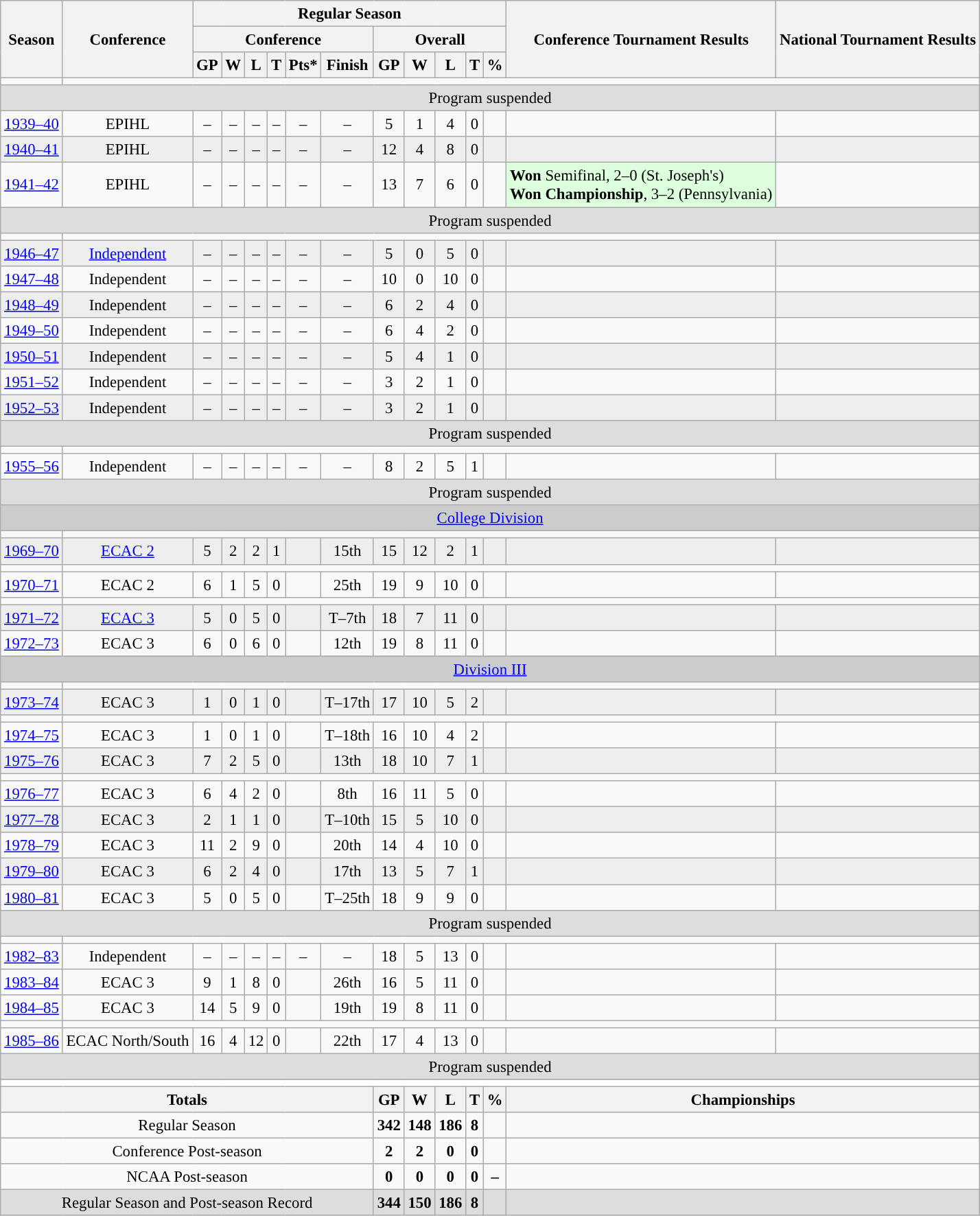<table class="wikitable" style="text-align: center; font-size: 95%">
<tr>
<th rowspan="3">Season</th>
<th rowspan="3">Conference</th>
<th colspan="11">Regular Season</th>
<th rowspan="3">Conference Tournament Results</th>
<th rowspan="3">National Tournament Results</th>
</tr>
<tr>
<th colspan="6">Conference</th>
<th colspan="5">Overall</th>
</tr>
<tr>
<th>GP</th>
<th>W</th>
<th>L</th>
<th>T</th>
<th>Pts*</th>
<th>Finish</th>
<th>GP</th>
<th>W</th>
<th>L</th>
<th>T</th>
<th>%</th>
</tr>
<tr>
<td><a href='#'></a> </td>
</tr>
<tr>
<td style="background:#dddddd;" colspan="15">Program suspended</td>
</tr>
<tr>
<td><a href='#'>1939–40</a></td>
<td>EPIHL</td>
<td>–</td>
<td>–</td>
<td>–</td>
<td>–</td>
<td>–</td>
<td>–</td>
<td>5</td>
<td>1</td>
<td>4</td>
<td>0</td>
<td></td>
<td align="left"></td>
<td align="left"></td>
</tr>
<tr bgcolor=eeeeee>
<td><a href='#'>1940–41</a></td>
<td>EPIHL</td>
<td>–</td>
<td>–</td>
<td>–</td>
<td>–</td>
<td>–</td>
<td>–</td>
<td>12</td>
<td>4</td>
<td>8</td>
<td>0</td>
<td></td>
<td align="left"></td>
<td align="left"></td>
</tr>
<tr>
<td><a href='#'>1941–42</a></td>
<td>EPIHL</td>
<td>–</td>
<td>–</td>
<td>–</td>
<td>–</td>
<td>–</td>
<td>–</td>
<td>13</td>
<td>7</td>
<td>6</td>
<td>0</td>
<td></td>
<td style="background: #ddffdd;" align="left"><strong>Won</strong> Semifinal, 2–0 (St. Joseph's)<br><strong>Won Championship</strong>, 3–2 (Pennsylvania)</td>
<td align="left"></td>
</tr>
<tr>
<td style="background:#dddddd;" colspan="15">Program suspended</td>
</tr>
<tr>
<td><a href='#'></a> </td>
</tr>
<tr bgcolor=eeeeee>
<td><a href='#'>1946–47</a></td>
<td><a href='#'>Independent</a></td>
<td>–</td>
<td>–</td>
<td>–</td>
<td>–</td>
<td>–</td>
<td>–</td>
<td>5</td>
<td>0</td>
<td>5</td>
<td>0</td>
<td></td>
<td align="left"></td>
<td align="left"></td>
</tr>
<tr>
<td><a href='#'>1947–48</a></td>
<td>Independent</td>
<td>–</td>
<td>–</td>
<td>–</td>
<td>–</td>
<td>–</td>
<td>–</td>
<td>10</td>
<td>0</td>
<td>10</td>
<td>0</td>
<td></td>
<td align="left"></td>
<td align="left"></td>
</tr>
<tr bgcolor=eeeeee>
<td><a href='#'>1948–49</a></td>
<td>Independent</td>
<td>–</td>
<td>–</td>
<td>–</td>
<td>–</td>
<td>–</td>
<td>–</td>
<td>6</td>
<td>2</td>
<td>4</td>
<td>0</td>
<td></td>
<td align="left"></td>
<td align="left"></td>
</tr>
<tr>
<td><a href='#'>1949–50</a></td>
<td>Independent</td>
<td>–</td>
<td>–</td>
<td>–</td>
<td>–</td>
<td>–</td>
<td>–</td>
<td>6</td>
<td>4</td>
<td>2</td>
<td>0</td>
<td></td>
<td align="left"></td>
<td align="left"></td>
</tr>
<tr bgcolor=eeeeee>
<td><a href='#'>1950–51</a></td>
<td>Independent</td>
<td>–</td>
<td>–</td>
<td>–</td>
<td>–</td>
<td>–</td>
<td>–</td>
<td>5</td>
<td>4</td>
<td>1</td>
<td>0</td>
<td></td>
<td align="left"></td>
<td align="left"></td>
</tr>
<tr>
<td><a href='#'>1951–52</a></td>
<td>Independent</td>
<td>–</td>
<td>–</td>
<td>–</td>
<td>–</td>
<td>–</td>
<td>–</td>
<td>3</td>
<td>2</td>
<td>1</td>
<td>0</td>
<td></td>
<td align="left"></td>
<td align="left"></td>
</tr>
<tr bgcolor=eeeeee>
<td><a href='#'>1952–53</a></td>
<td>Independent</td>
<td>–</td>
<td>–</td>
<td>–</td>
<td>–</td>
<td>–</td>
<td>–</td>
<td>3</td>
<td>2</td>
<td>1</td>
<td>0</td>
<td></td>
<td align="left"></td>
<td align="left"></td>
</tr>
<tr>
<td style="background:#dddddd;" colspan="15">Program suspended</td>
</tr>
<tr>
<td> </td>
</tr>
<tr>
<td><a href='#'>1955–56</a></td>
<td>Independent</td>
<td>–</td>
<td>–</td>
<td>–</td>
<td>–</td>
<td>–</td>
<td>–</td>
<td>8</td>
<td>2</td>
<td>5</td>
<td>1</td>
<td></td>
<td align="left"></td>
<td align="left"></td>
</tr>
<tr>
<td style="background:#dddddd;" colspan="15">Program suspended</td>
</tr>
<tr>
<td style="background:#cccccc;" colspan="15"><a href='#'>College Division</a></td>
</tr>
<tr>
<td><a href='#'></a> </td>
</tr>
<tr bgcolor=eeeeee>
<td><a href='#'>1969–70</a></td>
<td><a href='#'>ECAC 2</a></td>
<td>5</td>
<td>2</td>
<td>2</td>
<td>1</td>
<td></td>
<td>15th</td>
<td>15</td>
<td>12</td>
<td>2</td>
<td>1</td>
<td></td>
<td align="left"></td>
<td align="left"></td>
</tr>
<tr>
<td><a href='#'></a> </td>
</tr>
<tr>
<td><a href='#'>1970–71</a></td>
<td>ECAC 2</td>
<td>6</td>
<td>1</td>
<td>5</td>
<td>0</td>
<td></td>
<td>25th</td>
<td>19</td>
<td>9</td>
<td>10</td>
<td>0</td>
<td></td>
<td align="left"></td>
<td align="left"></td>
</tr>
<tr>
<td><a href='#'></a> </td>
</tr>
<tr bgcolor=eeeeee>
<td><a href='#'>1971–72</a></td>
<td><a href='#'>ECAC 3</a></td>
<td>5</td>
<td>0</td>
<td>5</td>
<td>0</td>
<td></td>
<td>T–7th</td>
<td>18</td>
<td>7</td>
<td>11</td>
<td>0</td>
<td></td>
<td align="left"></td>
<td align="left"></td>
</tr>
<tr>
<td><a href='#'>1972–73</a></td>
<td>ECAC 3</td>
<td>6</td>
<td>0</td>
<td>6</td>
<td>0</td>
<td></td>
<td>12th</td>
<td>19</td>
<td>8</td>
<td>11</td>
<td>0</td>
<td></td>
<td align="left"></td>
<td align="left"></td>
</tr>
<tr>
<td style="background:#cccccc;" colspan="15"><a href='#'>Division III</a></td>
</tr>
<tr>
<td><a href='#'></a> </td>
</tr>
<tr bgcolor=eeeeee>
<td><a href='#'>1973–74</a></td>
<td>ECAC 3</td>
<td>1</td>
<td>0</td>
<td>1</td>
<td>0</td>
<td></td>
<td>T–17th</td>
<td>17</td>
<td>10</td>
<td>5</td>
<td>2</td>
<td></td>
<td align="left"></td>
<td align="left"></td>
</tr>
<tr>
<td><a href='#'></a> </td>
</tr>
<tr>
<td><a href='#'>1974–75</a></td>
<td>ECAC 3</td>
<td>1</td>
<td>0</td>
<td>1</td>
<td>0</td>
<td></td>
<td>T–18th</td>
<td>16</td>
<td>10</td>
<td>4</td>
<td>2</td>
<td></td>
<td align="left"></td>
<td align="left"></td>
</tr>
<tr bgcolor=eeeeee>
<td><a href='#'>1975–76</a></td>
<td>ECAC 3</td>
<td>7</td>
<td>2</td>
<td>5</td>
<td>0</td>
<td></td>
<td>13th</td>
<td>18</td>
<td>10</td>
<td>7</td>
<td>1</td>
<td></td>
<td align="left"></td>
<td align="left"></td>
</tr>
<tr>
<td><a href='#'></a> </td>
</tr>
<tr>
<td><a href='#'>1976–77</a></td>
<td>ECAC 3</td>
<td>6</td>
<td>4</td>
<td>2</td>
<td>0</td>
<td></td>
<td>8th</td>
<td>16</td>
<td>11</td>
<td>5</td>
<td>0</td>
<td></td>
<td align="left"></td>
<td align="left"></td>
</tr>
<tr bgcolor=eeeeee>
<td><a href='#'>1977–78</a></td>
<td>ECAC 3</td>
<td>2</td>
<td>1</td>
<td>1</td>
<td>0</td>
<td></td>
<td>T–10th</td>
<td>15</td>
<td>5</td>
<td>10</td>
<td>0</td>
<td></td>
<td align="left"></td>
<td align="left"></td>
</tr>
<tr>
<td><a href='#'>1978–79</a></td>
<td>ECAC 3</td>
<td>11</td>
<td>2</td>
<td>9</td>
<td>0</td>
<td></td>
<td>20th</td>
<td>14</td>
<td>4</td>
<td>10</td>
<td>0</td>
<td></td>
<td align="left"></td>
<td align="left"></td>
</tr>
<tr bgcolor=eeeeee>
<td><a href='#'>1979–80</a></td>
<td>ECAC 3</td>
<td>6</td>
<td>2</td>
<td>4</td>
<td>0</td>
<td></td>
<td>17th</td>
<td>13</td>
<td>5</td>
<td>7</td>
<td>1</td>
<td></td>
<td align="left"></td>
<td align="left"></td>
</tr>
<tr>
<td><a href='#'>1980–81</a></td>
<td>ECAC 3</td>
<td>5</td>
<td>0</td>
<td>5</td>
<td>0</td>
<td></td>
<td>T–25th</td>
<td>18</td>
<td>9</td>
<td>9</td>
<td>0</td>
<td></td>
<td align="left"></td>
<td align="left"></td>
</tr>
<tr>
<td style="background:#dddddd;" colspan="15">Program suspended</td>
</tr>
<tr>
<td><a href='#'></a> </td>
</tr>
<tr>
<td><a href='#'>1982–83</a></td>
<td>Independent</td>
<td>–</td>
<td>–</td>
<td>–</td>
<td>–</td>
<td>–</td>
<td>–</td>
<td>18</td>
<td>5</td>
<td>13</td>
<td>0</td>
<td></td>
<td align="left"></td>
<td align="left"></td>
</tr>
<tr>
<td><a href='#'>1983–84</a></td>
<td>ECAC 3</td>
<td>9</td>
<td>1</td>
<td>8</td>
<td>0</td>
<td></td>
<td>26th</td>
<td>16</td>
<td>5</td>
<td>11</td>
<td>0</td>
<td></td>
<td align="left"></td>
<td align="left"></td>
</tr>
<tr>
<td><a href='#'>1984–85</a></td>
<td>ECAC 3</td>
<td>14</td>
<td>5</td>
<td>9</td>
<td>0</td>
<td></td>
<td>19th</td>
<td>19</td>
<td>8</td>
<td>11</td>
<td>0</td>
<td></td>
<td align="left"></td>
<td align="left"></td>
</tr>
<tr>
<td><a href='#'></a> </td>
</tr>
<tr>
<td><a href='#'>1985–86</a></td>
<td>ECAC North/South</td>
<td>16</td>
<td>4</td>
<td>12</td>
<td>0</td>
<td></td>
<td>22th</td>
<td>17</td>
<td>4</td>
<td>13</td>
<td>0</td>
<td></td>
<td align="left"></td>
<td align="left"></td>
</tr>
<tr>
<td style="background:#dddddd;" colspan="15">Program suspended</td>
</tr>
<tr>
</tr>
<tr ->
</tr>
<tr>
<td colspan="16" style="background:#fff;"></td>
</tr>
<tr>
<th colspan="8">Totals</th>
<th>GP</th>
<th>W</th>
<th>L</th>
<th>T</th>
<th>%</th>
<th colspan="2">Championships</th>
</tr>
<tr>
<td colspan="8">Regular Season</td>
<td><strong>342</strong></td>
<td><strong>148</strong></td>
<td><strong>186</strong></td>
<td><strong>8</strong></td>
<td><strong></strong></td>
<td colspan="2" align="left"></td>
</tr>
<tr>
<td colspan="8">Conference Post-season</td>
<td><strong>2</strong></td>
<td><strong>2</strong></td>
<td><strong>0</strong></td>
<td><strong>0</strong></td>
<td><strong></strong></td>
<td colspan="2" align="left"></td>
</tr>
<tr>
<td colspan="8">NCAA Post-season</td>
<td><strong>0</strong></td>
<td><strong>0</strong></td>
<td><strong>0</strong></td>
<td><strong>0</strong></td>
<td><strong>–</strong></td>
<td colspan="2" align="left"></td>
</tr>
<tr bgcolor=dddddd>
<td colspan="8">Regular Season and Post-season Record</td>
<td><strong>344</strong></td>
<td><strong>150</strong></td>
<td><strong>186</strong></td>
<td><strong>8</strong></td>
<td><strong></strong></td>
<td colspan="2" align="left"></td>
</tr>
</table>
